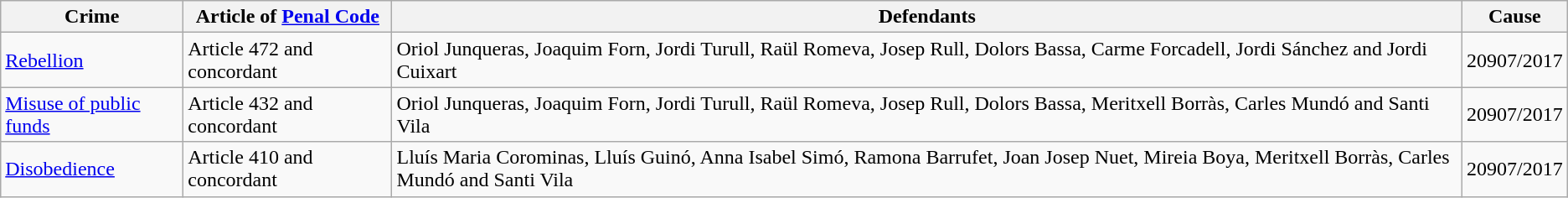<table class="wikitable">
<tr>
<th>Crime</th>
<th>Article of <a href='#'>Penal Code</a></th>
<th>Defendants</th>
<th>Cause</th>
</tr>
<tr>
<td><a href='#'>Rebellion</a></td>
<td>Article 472 and concordant</td>
<td>Oriol Junqueras, Joaquim Forn, Jordi Turull, Raül Romeva, Josep Rull, Dolors Bassa, Carme Forcadell, Jordi Sánchez and Jordi Cuixart</td>
<td>20907/2017</td>
</tr>
<tr>
<td><a href='#'>Misuse of public funds</a></td>
<td>Article 432 and concordant</td>
<td>Oriol Junqueras, Joaquim Forn, Jordi Turull, Raül Romeva, Josep Rull, Dolors Bassa, Meritxell Borràs, Carles Mundó and Santi Vila</td>
<td>20907/2017</td>
</tr>
<tr>
<td><a href='#'>Disobedience</a></td>
<td>Article 410 and concordant</td>
<td>Lluís Maria Corominas, Lluís Guinó, Anna Isabel Simó, Ramona Barrufet, Joan Josep Nuet, Mireia Boya, Meritxell Borràs, Carles Mundó and Santi Vila</td>
<td>20907/2017</td>
</tr>
</table>
